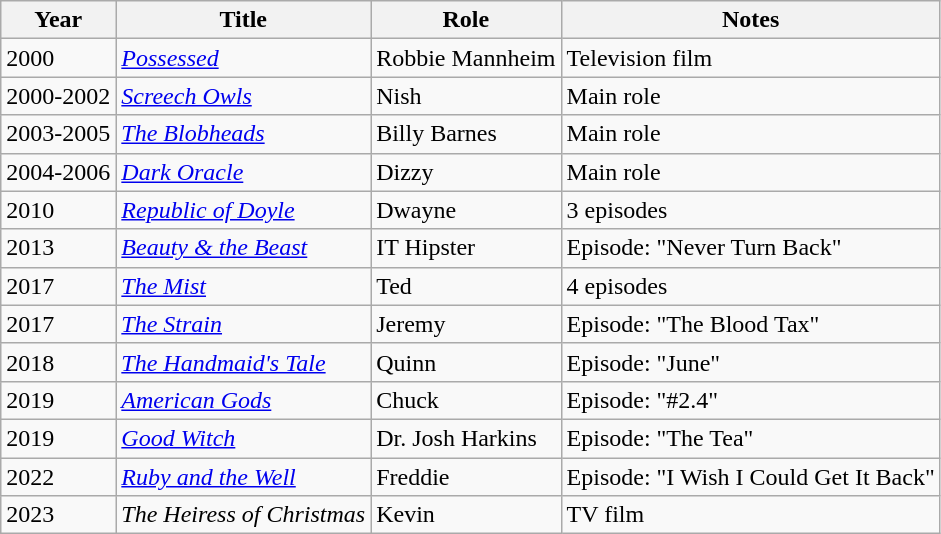<table class="wikitable sortable">
<tr>
<th>Year</th>
<th>Title</th>
<th>Role</th>
<th class="unsortable">Notes</th>
</tr>
<tr>
<td>2000</td>
<td><em><a href='#'>Possessed</a></em></td>
<td>Robbie Mannheim</td>
<td>Television film</td>
</tr>
<tr>
<td>2000-2002</td>
<td><em><a href='#'>Screech Owls</a></em></td>
<td>Nish</td>
<td>Main role</td>
</tr>
<tr>
<td>2003-2005</td>
<td data-sort-value="Blobheads, The"><em><a href='#'>The Blobheads</a></em></td>
<td>Billy Barnes</td>
<td>Main role</td>
</tr>
<tr>
<td>2004-2006</td>
<td><em><a href='#'>Dark Oracle</a></em></td>
<td>Dizzy</td>
<td>Main role</td>
</tr>
<tr>
<td>2010</td>
<td><em><a href='#'>Republic of Doyle</a></em></td>
<td>Dwayne</td>
<td>3 episodes</td>
</tr>
<tr>
<td>2013</td>
<td><em><a href='#'>Beauty & the Beast</a></em></td>
<td>IT Hipster</td>
<td>Episode: "Never Turn Back"</td>
</tr>
<tr>
<td>2017</td>
<td data-sort-value="Mist, The"><em><a href='#'>The Mist</a></em></td>
<td>Ted</td>
<td>4 episodes</td>
</tr>
<tr>
<td>2017</td>
<td data-sort-value="Strain, The"><em><a href='#'>The Strain</a></em></td>
<td>Jeremy</td>
<td>Episode: "The Blood Tax"</td>
</tr>
<tr>
<td>2018</td>
<td data-sort-value="Handmaid's Tale, The"><em><a href='#'>The Handmaid's Tale</a></em></td>
<td>Quinn</td>
<td>Episode: "June"</td>
</tr>
<tr>
<td>2019</td>
<td><em><a href='#'>American Gods</a></em></td>
<td>Chuck</td>
<td>Episode: "#2.4"</td>
</tr>
<tr>
<td>2019</td>
<td><em><a href='#'>Good Witch</a></em></td>
<td>Dr. Josh Harkins</td>
<td>Episode: "The Tea"</td>
</tr>
<tr>
<td>2022</td>
<td><em><a href='#'>Ruby and the Well</a></em></td>
<td>Freddie</td>
<td>Episode: "I Wish I Could Get It Back"</td>
</tr>
<tr>
<td>2023</td>
<td data-sort-value="Heiress of Christmas, The"><em>The Heiress of Christmas</em></td>
<td>Kevin</td>
<td>TV film</td>
</tr>
</table>
